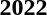<table>
<tr>
<td><strong>2022</strong><br></td>
</tr>
</table>
